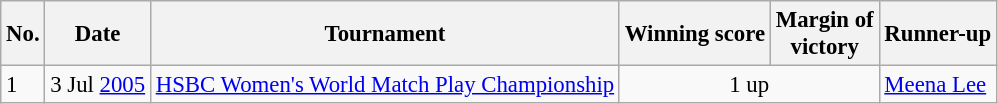<table class="wikitable" style="font-size:95%;">
<tr>
<th>No.</th>
<th>Date</th>
<th>Tournament</th>
<th>Winning score</th>
<th>Margin of<br>victory</th>
<th>Runner-up</th>
</tr>
<tr>
<td>1</td>
<td>3 Jul <a href='#'>2005</a></td>
<td><a href='#'>HSBC Women's World Match Play Championship</a></td>
<td colspan=2 align=center>1 up</td>
<td> <a href='#'>Meena Lee</a></td>
</tr>
</table>
